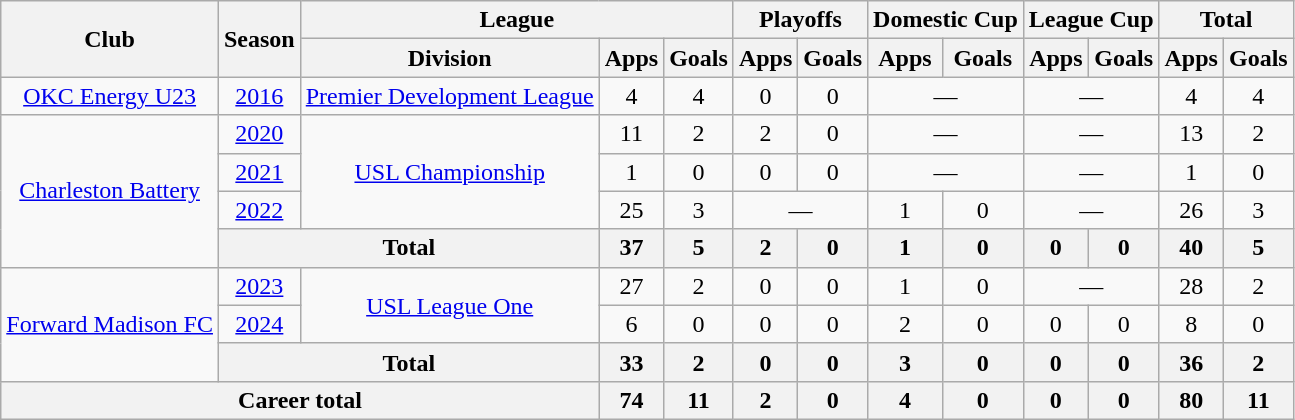<table class="wikitable" style="text-align:center">
<tr>
<th rowspan="2">Club</th>
<th rowspan="2">Season</th>
<th colspan="3">League</th>
<th colspan="2">Playoffs</th>
<th colspan="2">Domestic Cup</th>
<th colspan="2">League Cup</th>
<th colspan="2">Total</th>
</tr>
<tr>
<th>Division</th>
<th>Apps</th>
<th>Goals</th>
<th>Apps</th>
<th>Goals</th>
<th>Apps</th>
<th>Goals</th>
<th>Apps</th>
<th>Goals</th>
<th>Apps</th>
<th>Goals</th>
</tr>
<tr>
<td><a href='#'>OKC Energy U23</a></td>
<td><a href='#'>2016</a></td>
<td><a href='#'>Premier Development League</a></td>
<td>4</td>
<td>4</td>
<td>0</td>
<td>0</td>
<td colspan="2">—</td>
<td colspan="2">—</td>
<td>4</td>
<td>4</td>
</tr>
<tr>
<td rowspan=4><a href='#'>Charleston Battery</a></td>
<td><a href='#'>2020</a></td>
<td rowspan=3><a href='#'>USL Championship</a></td>
<td>11</td>
<td>2</td>
<td>2</td>
<td>0</td>
<td colspan="2">—</td>
<td colspan="2">—</td>
<td>13</td>
<td>2</td>
</tr>
<tr>
<td><a href='#'>2021</a></td>
<td>1</td>
<td>0</td>
<td>0</td>
<td>0</td>
<td colspan="2">—</td>
<td colspan="2">—</td>
<td>1</td>
<td>0</td>
</tr>
<tr>
<td><a href='#'>2022</a></td>
<td>25</td>
<td>3</td>
<td colspan="2">—</td>
<td>1</td>
<td>0</td>
<td colspan="2">—</td>
<td>26</td>
<td>3</td>
</tr>
<tr>
<th colspan="2">Total</th>
<th>37</th>
<th>5</th>
<th>2</th>
<th>0</th>
<th>1</th>
<th>0</th>
<th>0</th>
<th>0</th>
<th>40</th>
<th>5</th>
</tr>
<tr>
<td rowspan=3><a href='#'>Forward Madison FC</a></td>
<td><a href='#'>2023</a></td>
<td rowspan=2><a href='#'>USL League One</a></td>
<td>27</td>
<td>2</td>
<td>0</td>
<td>0</td>
<td>1</td>
<td>0</td>
<td colspan="2">—</td>
<td>28</td>
<td>2</td>
</tr>
<tr>
<td><a href='#'>2024</a></td>
<td>6</td>
<td>0</td>
<td>0</td>
<td>0</td>
<td>2</td>
<td>0</td>
<td>0</td>
<td>0</td>
<td>8</td>
<td>0</td>
</tr>
<tr>
<th colspan="2">Total</th>
<th>33</th>
<th>2</th>
<th>0</th>
<th>0</th>
<th>3</th>
<th>0</th>
<th>0</th>
<th>0</th>
<th>36</th>
<th>2</th>
</tr>
<tr>
<th colspan="3">Career total</th>
<th>74</th>
<th>11</th>
<th>2</th>
<th>0</th>
<th>4</th>
<th>0</th>
<th>0</th>
<th>0</th>
<th>80</th>
<th>11</th>
</tr>
</table>
